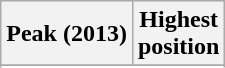<table class="wikitable sortable">
<tr>
<th align="left">Peak (2013)</th>
<th align="left">Highest<br>position</th>
</tr>
<tr>
</tr>
<tr>
</tr>
<tr>
</tr>
<tr>
</tr>
<tr>
</tr>
<tr>
</tr>
<tr>
</tr>
<tr>
</tr>
</table>
